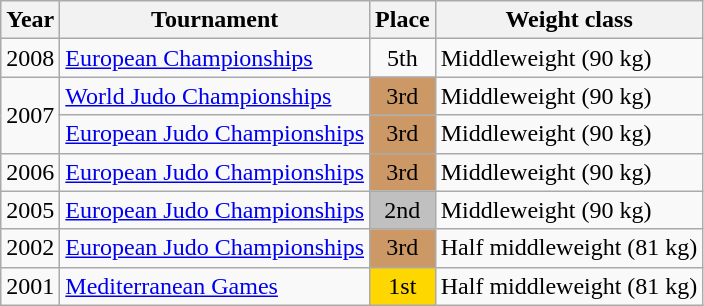<table class=wikitable>
<tr>
<th>Year</th>
<th>Tournament</th>
<th>Place</th>
<th>Weight class</th>
</tr>
<tr>
<td>2008</td>
<td><a href='#'>European Championships</a></td>
<td align="center">5th</td>
<td>Middleweight (90 kg)</td>
</tr>
<tr>
<td rowspan=2>2007</td>
<td><a href='#'>World Judo Championships</a></td>
<td bgcolor="cc9966" align="center">3rd</td>
<td>Middleweight (90 kg)</td>
</tr>
<tr>
<td><a href='#'>European Judo Championships</a></td>
<td bgcolor="cc9966" align="center">3rd</td>
<td>Middleweight (90 kg)</td>
</tr>
<tr>
<td>2006</td>
<td><a href='#'>European Judo Championships</a></td>
<td bgcolor="cc9966" align="center">3rd</td>
<td>Middleweight (90 kg)</td>
</tr>
<tr>
<td>2005</td>
<td><a href='#'>European Judo Championships</a></td>
<td bgcolor="silver" align="center">2nd</td>
<td>Middleweight (90 kg)</td>
</tr>
<tr>
<td>2002</td>
<td><a href='#'>European Judo Championships</a></td>
<td bgcolor="cc9966" align="center">3rd</td>
<td>Half middleweight (81 kg)</td>
</tr>
<tr>
<td>2001</td>
<td><a href='#'>Mediterranean Games</a></td>
<td bgcolor="gold" align="center">1st</td>
<td>Half middleweight (81 kg)</td>
</tr>
</table>
